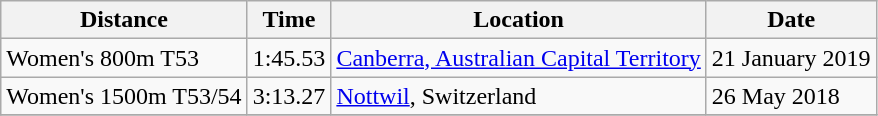<table class="wikitable" border="1">
<tr>
<th>Distance</th>
<th>Time</th>
<th>Location</th>
<th>Date</th>
</tr>
<tr>
<td>Women's 800m T53</td>
<td>1:45.53</td>
<td><a href='#'>Canberra, Australian Capital Territory</a></td>
<td>21 January 2019</td>
</tr>
<tr>
<td>Women's 1500m T53/54</td>
<td>3:13.27</td>
<td><a href='#'>Nottwil</a>, Switzerland</td>
<td>26 May 2018</td>
</tr>
<tr>
</tr>
</table>
